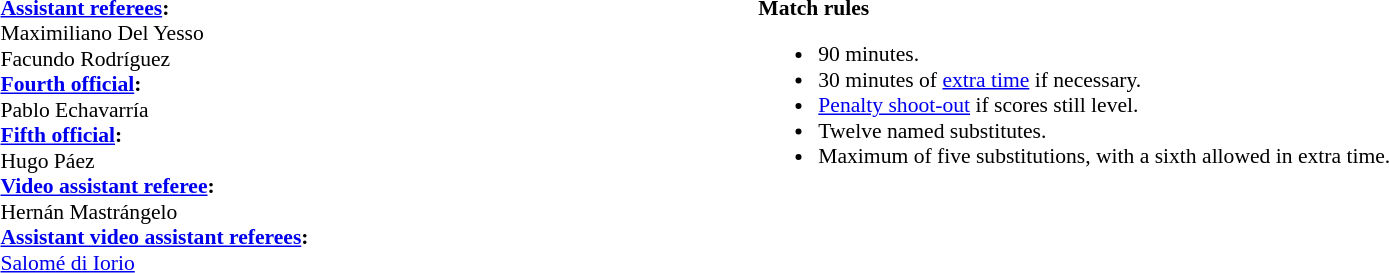<table style="width:100%; font-size:90%;">
<tr>
<td><br><strong><a href='#'>Assistant referees</a>:</strong>
<br>Maximiliano Del Yesso
<br>Facundo Rodríguez
<br><strong><a href='#'>Fourth official</a>:</strong>
<br>Pablo Echavarría
<br><strong><a href='#'>Fifth official</a>:</strong>
<br>Hugo Páez
<br><strong><a href='#'>Video assistant referee</a>:</strong>
<br>Hernán Mastrángelo
<br><strong><a href='#'>Assistant video assistant referees</a>:</strong>
<br><a href='#'>Salomé di Iorio</a></td>
<td style="width:60%; vertical-align:top"><br><strong>Match rules</strong><ul><li>90 minutes.</li><li>30 minutes of <a href='#'>extra time</a> if necessary.</li><li><a href='#'>Penalty shoot-out</a> if scores still level.</li><li>Twelve named substitutes.</li><li>Maximum of five substitutions, with a sixth allowed in extra time.</li></ul></td>
</tr>
</table>
